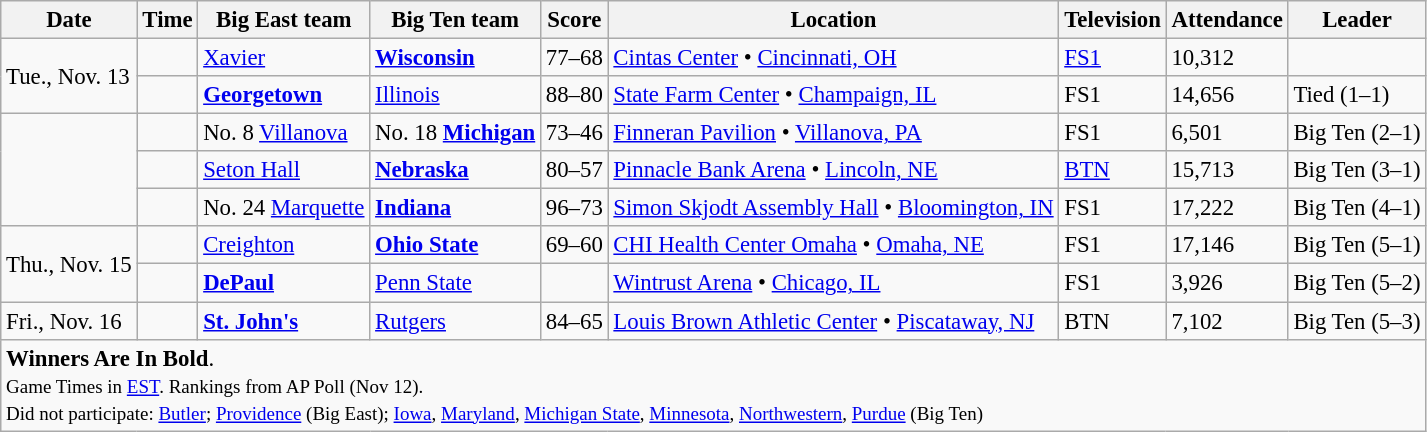<table class="wikitable" style="font-size: 95%">
<tr>
<th>Date</th>
<th>Time</th>
<th>Big East team</th>
<th>Big Ten team</th>
<th>Score</th>
<th>Location</th>
<th>Television</th>
<th>Attendance</th>
<th>Leader</th>
</tr>
<tr>
<td rowspan=2>Tue., Nov. 13</td>
<td></td>
<td><a href='#'>Xavier</a></td>
<td><a href='#'><strong>Wisconsin</strong></a></td>
<td>77–68</td>
<td><a href='#'>Cintas Center</a> • <a href='#'>Cincinnati, OH</a></td>
<td><a href='#'>FS1</a></td>
<td>10,312</td>
<td></td>
</tr>
<tr>
<td></td>
<td><strong><a href='#'>Georgetown</a></strong></td>
<td><a href='#'>Illinois</a></td>
<td>88–80</td>
<td><a href='#'>State Farm Center</a> • <a href='#'>Champaign, IL</a></td>
<td>FS1</td>
<td>14,656</td>
<td>Tied (1–1)</td>
</tr>
<tr>
<td rowspan=3></td>
<td></td>
<td>No. 8 <a href='#'>Villanova</a></td>
<td>No. 18 <strong><a href='#'>Michigan</a></strong></td>
<td>73–46</td>
<td><a href='#'>Finneran Pavilion</a> • <a href='#'>Villanova, PA</a></td>
<td>FS1</td>
<td>6,501</td>
<td>Big Ten (2–1)</td>
</tr>
<tr>
<td></td>
<td><a href='#'>Seton Hall</a></td>
<td><strong><a href='#'>Nebraska</a></strong></td>
<td>80–57</td>
<td><a href='#'>Pinnacle Bank Arena</a> • <a href='#'>Lincoln, NE</a></td>
<td><a href='#'>BTN</a></td>
<td>15,713</td>
<td>Big Ten (3–1)</td>
</tr>
<tr>
<td></td>
<td>No. 24 <a href='#'>Marquette</a></td>
<td><a href='#'><strong>Indiana</strong></a></td>
<td>96–73</td>
<td><a href='#'>Simon Skjodt Assembly Hall</a> • <a href='#'>Bloomington, IN</a></td>
<td>FS1</td>
<td>17,222</td>
<td>Big Ten (4–1)</td>
</tr>
<tr>
<td rowspan=2>Thu., Nov. 15</td>
<td></td>
<td><a href='#'>Creighton</a></td>
<td><a href='#'><strong>Ohio State</strong></a></td>
<td>69–60</td>
<td><a href='#'>CHI Health Center Omaha</a> • <a href='#'>Omaha, NE</a></td>
<td>FS1</td>
<td>17,146</td>
<td>Big Ten (5–1)</td>
</tr>
<tr>
<td></td>
<td><a href='#'><strong>DePaul</strong></a></td>
<td><a href='#'>Penn State</a></td>
<td></td>
<td><a href='#'>Wintrust Arena</a> • <a href='#'>Chicago, IL</a></td>
<td>FS1</td>
<td>3,926</td>
<td>Big Ten (5–2)</td>
</tr>
<tr>
<td>Fri., Nov. 16</td>
<td></td>
<td><a href='#'><strong>St. John's</strong></a></td>
<td><a href='#'>Rutgers</a></td>
<td>84–65</td>
<td><a href='#'>Louis Brown Athletic Center</a> • <a href='#'>Piscataway, NJ</a></td>
<td>BTN</td>
<td>7,102</td>
<td>Big Ten (5–3)</td>
</tr>
<tr>
<td colspan=9><strong>Winners Are In Bold</strong>.<br><small>Game Times in <a href='#'>EST</a>. Rankings from AP Poll (Nov 12).<br>Did not participate: <a href='#'>Butler</a>; <a href='#'>Providence</a> (Big East); <a href='#'>Iowa</a>, <a href='#'>Maryland</a>, <a href='#'>Michigan State</a>, <a href='#'>Minnesota</a>, <a href='#'>Northwestern</a>, <a href='#'>Purdue</a> (Big Ten)</small></td>
</tr>
</table>
